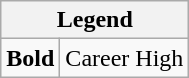<table class="wikitable">
<tr>
<th colspan="2">Legend</th>
</tr>
<tr>
<td><strong>Bold</strong></td>
<td>Career High</td>
</tr>
</table>
